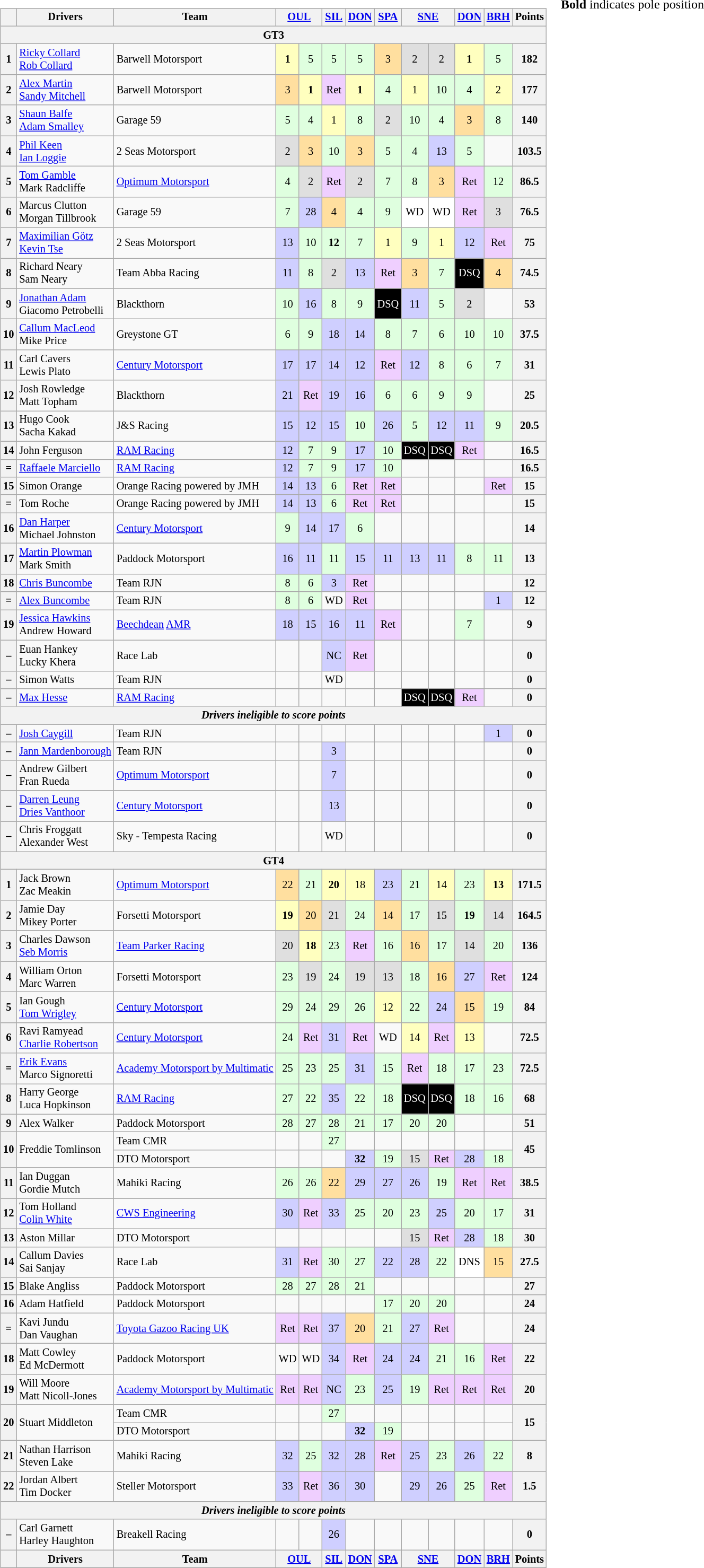<table>
<tr>
<td><br><table class="wikitable" style="font-size:85%; text-align:center">
<tr>
<th></th>
<th>Drivers</th>
<th>Team</th>
<th colspan="2"><a href='#'>OUL</a></th>
<th><a href='#'>SIL</a></th>
<th><a href='#'>DON</a></th>
<th><a href='#'>SPA</a></th>
<th colspan="2"><a href='#'>SNE</a></th>
<th><a href='#'>DON</a></th>
<th><a href='#'>BRH</a></th>
<th>Points</th>
</tr>
<tr>
<th colspan="13">GT3</th>
</tr>
<tr>
<th>1</th>
<td align="left"> <a href='#'>Ricky Collard</a><br> <a href='#'>Rob Collard</a></td>
<td align="left"> Barwell Motorsport</td>
<td style="background:#ffffbf;"><strong>1</strong></td>
<td style="background:#dfffdf;">5</td>
<td style="background:#dfffdf;">5</td>
<td style="background:#dfffdf;">5</td>
<td style="background:#ffdf9f;">3</td>
<td style="background:#dfdfdf;">2</td>
<td style="background:#dfdfdf;">2</td>
<td style="background:#ffffbf;"><strong>1</strong></td>
<td style="background:#dfffdf;">5</td>
<th>182</th>
</tr>
<tr>
<th>2</th>
<td align="left"> <a href='#'>Alex Martin</a><br> <a href='#'>Sandy Mitchell</a></td>
<td align="left"> Barwell Motorsport</td>
<td style="background:#ffdf9f;">3</td>
<td style="background:#ffffbf;"><strong>1</strong></td>
<td style="background:#efcfff;">Ret</td>
<td style="background:#ffffbf;"><strong>1</strong></td>
<td style="background:#dfffdf;">4</td>
<td style="background:#ffffbf;">1</td>
<td style="background:#dfffdf;">10</td>
<td style="background:#dfffdf;">4</td>
<td style="background:#ffffbf;">2</td>
<th>177</th>
</tr>
<tr>
<th>3</th>
<td align="left"> <a href='#'>Shaun Balfe</a><br> <a href='#'>Adam Smalley</a></td>
<td align="left"> Garage 59</td>
<td style="background:#dfffdf;">5</td>
<td style="background:#dfffdf;">4</td>
<td style="background:#ffffbf;">1</td>
<td style="background:#dfffdf;">8</td>
<td style="background:#dfdfdf;">2</td>
<td style="background:#dfffdf;">10</td>
<td style="background:#dfffdf;">4</td>
<td style="background:#ffdf9f;">3</td>
<td style="background:#dfffdf;">8</td>
<th>140</th>
</tr>
<tr>
<th>4</th>
<td align="left"> <a href='#'>Phil Keen</a><br> <a href='#'>Ian Loggie</a></td>
<td align="left"> 2 Seas Motorsport</td>
<td style="background:#dfdfdf;">2</td>
<td style="background:#ffdf9f;">3</td>
<td style="background:#dfffdf;">10</td>
<td style="background:#ffdf9f;">3</td>
<td style="background:#dfffdf;">5</td>
<td style="background:#dfffdf;">4</td>
<td style="background:#cfcfff;">13</td>
<td style="background:#dfffdf;">5</td>
<td></td>
<th>103.5</th>
</tr>
<tr>
<th>5</th>
<td align="left"> <a href='#'>Tom Gamble</a><br> Mark Radcliffe</td>
<td align="left"> <a href='#'>Optimum Motorsport</a></td>
<td style="background:#dfffdf;">4</td>
<td style="background:#dfdfdf;">2</td>
<td style="background:#efcfff;">Ret</td>
<td style="background:#dfdfdf;">2</td>
<td style="background:#dfffdf;">7</td>
<td style="background:#dfffdf;">8</td>
<td style="background:#ffdf9f;">3</td>
<td style="background:#efcfff;">Ret</td>
<td style="background:#dfffdf;">12</td>
<th>86.5</th>
</tr>
<tr>
<th>6</th>
<td align="left"> Marcus Clutton<br> Morgan Tillbrook</td>
<td align="left"> Garage 59</td>
<td style="background:#dfffdf;">7</td>
<td style="background:#cfcfff;">28</td>
<td style="background:#ffdf9f;">4</td>
<td style="background:#dfffdf;">4</td>
<td style="background:#dfffdf;">9</td>
<td style="background:#ffffff;">WD</td>
<td style="background:#ffffff;">WD</td>
<td style="background:#efcfff;">Ret</td>
<td style="background:#dfdfdf;">3</td>
<th>76.5</th>
</tr>
<tr>
<th>7</th>
<td align="left"> <a href='#'>Maximilian Götz</a><br> <a href='#'>Kevin Tse</a></td>
<td align="left"> 2 Seas Motorsport</td>
<td style="background:#cfcfff;">13</td>
<td style="background:#dfffdf;">10</td>
<td style="background:#dfffdf;"><strong>12</strong></td>
<td style="background:#dfffdf;">7</td>
<td style="background:#ffffbf;">1</td>
<td style="background:#dfffdf;">9</td>
<td style="background:#ffffbf;">1</td>
<td style="background:#cfcfff;">12</td>
<td style="background:#efcfff;">Ret</td>
<th>75</th>
</tr>
<tr>
<th>8</th>
<td align="left"> Richard Neary<br> Sam Neary</td>
<td align="left"> Team Abba Racing</td>
<td style="background:#cfcfff;">11</td>
<td style="background:#dfffdf;">8</td>
<td style="background:#dfdfdf;">2</td>
<td style="background:#cfcfff;">13</td>
<td style="background:#efcfff;">Ret</td>
<td style="background:#ffdf9f;">3</td>
<td style="background:#dfffdf;">7</td>
<td style="background-color:#000000; color:white">DSQ</td>
<td style="background:#ffdf9f;">4</td>
<th>74.5</th>
</tr>
<tr>
<th>9</th>
<td align="left" nowrap> <a href='#'>Jonathan Adam</a><br> Giacomo Petrobelli</td>
<td align="left"> Blackthorn</td>
<td style="background:#dfffdf;">10</td>
<td style="background:#cfcfff;">16</td>
<td style="background:#dfffdf;">8</td>
<td style="background:#dfffdf;">9</td>
<td style="background-color:#000000; color:white">DSQ</td>
<td style="background:#cfcfff;">11</td>
<td style="background:#dfffdf;">5</td>
<td style="background:#dfdfdf;">2</td>
<td></td>
<th>53</th>
</tr>
<tr>
<th>10</th>
<td align="left"> <a href='#'>Callum MacLeod</a><br> Mike Price</td>
<td align="left"> Greystone GT</td>
<td style="background:#dfffdf;">6</td>
<td style="background:#dfffdf;">9</td>
<td style="background:#cfcfff;">18</td>
<td style="background:#cfcfff;">14</td>
<td style="background:#dfffdf;">8</td>
<td style="background:#dfffdf;">7</td>
<td style="background:#dfffdf;">6</td>
<td style="background:#dfffdf;">10</td>
<td style="background:#dfffdf;">10</td>
<th>37.5</th>
</tr>
<tr>
<th>11</th>
<td align="left"> Carl Cavers<br> Lewis Plato</td>
<td align="left"> <a href='#'>Century Motorsport</a></td>
<td style="background:#cfcfff;">17</td>
<td style="background:#cfcfff;">17</td>
<td style="background:#cfcfff;">14</td>
<td style="background:#cfcfff;">12</td>
<td style="background:#efcfff;">Ret</td>
<td style="background:#cfcfff;">12</td>
<td style="background:#dfffdf;">8</td>
<td style="background:#dfffdf;">6</td>
<td style="background:#dfffdf;">7</td>
<th>31</th>
</tr>
<tr>
<th>12</th>
<td align="left"> Josh Rowledge<br> Matt Topham</td>
<td align="left"> Blackthorn</td>
<td style="background:#cfcfff;">21</td>
<td style="background:#efcfff;">Ret</td>
<td style="background:#cfcfff;">19</td>
<td style="background:#cfcfff;">16</td>
<td style="background:#dfffdf;">6</td>
<td style="background:#dfffdf;">6</td>
<td style="background:#dfffdf;">9</td>
<td style="background:#dfffdf;">9</td>
<td></td>
<th>25</th>
</tr>
<tr>
<th>13</th>
<td align="left"> Hugo Cook<br> Sacha Kakad</td>
<td align="left"> J&S Racing</td>
<td style="background:#cfcfff;">15</td>
<td style="background:#cfcfff;">12</td>
<td style="background:#cfcfff;">15</td>
<td style="background:#dfffdf;">10</td>
<td style="background:#cfcfff;">26</td>
<td style="background:#dfffdf;">5</td>
<td style="background:#cfcfff;">12</td>
<td style="background:#cfcfff;">11</td>
<td style="background:#dfffdf;">9</td>
<th>20.5</th>
</tr>
<tr>
<th>14</th>
<td align="left"> John Ferguson</td>
<td align="left"> <a href='#'>RAM Racing</a></td>
<td style="background:#cfcfff;">12</td>
<td style="background:#dfffdf;">7</td>
<td style="background:#dfffdf;">9</td>
<td style="background:#cfcfff;">17</td>
<td style="background:#dfffdf;">10</td>
<td style="background-color:#000000; color:white">DSQ</td>
<td style="background-color:#000000; color:white">DSQ</td>
<td style="background:#efcfff;">Ret</td>
<td></td>
<th>16.5</th>
</tr>
<tr>
<th>=</th>
<td align="left"> <a href='#'>Raffaele Marciello</a></td>
<td align="left"> <a href='#'>RAM Racing</a></td>
<td style="background:#cfcfff;">12</td>
<td style="background:#dfffdf;">7</td>
<td style="background:#dfffdf;">9</td>
<td style="background:#cfcfff;">17</td>
<td style="background:#dfffdf;">10</td>
<td></td>
<td></td>
<td></td>
<td></td>
<th>16.5</th>
</tr>
<tr>
<th>15</th>
<td align="left"> Simon Orange</td>
<td align="left" nowrap> Orange Racing powered by JMH</td>
<td style="background:#cfcfff;">14</td>
<td style="background:#cfcfff;">13</td>
<td style="background:#dfffdf;">6</td>
<td style="background:#efcfff;">Ret</td>
<td style="background:#efcfff;">Ret</td>
<td></td>
<td></td>
<td></td>
<td style="background:#efcfff;">Ret</td>
<th>15</th>
</tr>
<tr>
<th>=</th>
<td align="left"> Tom Roche</td>
<td align="left" nowrap> Orange Racing powered by JMH</td>
<td style="background:#cfcfff;">14</td>
<td style="background:#cfcfff;">13</td>
<td style="background:#dfffdf;">6</td>
<td style="background:#efcfff;">Ret</td>
<td style="background:#efcfff;">Ret</td>
<td></td>
<td></td>
<td></td>
<td></td>
<th>15</th>
</tr>
<tr>
<th>16</th>
<td align="left"> <a href='#'>Dan Harper</a><br> Michael Johnston</td>
<td align="left"> <a href='#'>Century Motorsport</a></td>
<td style="background:#dfffdf;">9</td>
<td style="background:#cfcfff;">14</td>
<td style="background:#cfcfff;">17</td>
<td style="background:#dfffdf;">6</td>
<td></td>
<td></td>
<td></td>
<td></td>
<td></td>
<th>14</th>
</tr>
<tr>
<th>17</th>
<td align="left"> <a href='#'>Martin Plowman</a><br> Mark Smith</td>
<td align="left"> Paddock Motorsport</td>
<td style="background:#cfcfff;">16</td>
<td style="background:#cfcfff;">11</td>
<td style="background:#dfffdf;">11</td>
<td style="background:#cfcfff;">15</td>
<td style="background:#cfcfff;">11</td>
<td style="background:#cfcfff;">13</td>
<td style="background:#cfcfff;">11</td>
<td style="background:#dfffdf;">8</td>
<td style="background:#dfffdf;">11</td>
<th>13</th>
</tr>
<tr>
<th>18</th>
<td align="left"> <a href='#'>Chris Buncombe</a></td>
<td align="left"> Team RJN</td>
<td style="background:#dfffdf;">8</td>
<td style="background:#dfffdf;">6</td>
<td style="background:#cfcfff;">3</td>
<td style="background:#efcfff;">Ret</td>
<td></td>
<td></td>
<td></td>
<td></td>
<td></td>
<th>12</th>
</tr>
<tr>
<th>=</th>
<td align="left"> <a href='#'>Alex Buncombe</a></td>
<td align="left"> Team RJN</td>
<td style="background:#dfffdf;">8</td>
<td style="background:#dfffdf;">6</td>
<td>WD</td>
<td style="background:#efcfff;">Ret</td>
<td></td>
<td></td>
<td></td>
<td></td>
<td style="background:#cfcfff;">1</td>
<th>12</th>
</tr>
<tr>
<th>19</th>
<td align="left"> <a href='#'>Jessica Hawkins</a><br> Andrew Howard</td>
<td align="left"> <a href='#'>Beechdean</a> <a href='#'>AMR</a></td>
<td style="background:#cfcfff;">18</td>
<td style="background:#cfcfff;">15</td>
<td style="background:#cfcfff;">16</td>
<td style="background:#cfcfff;">11</td>
<td style="background:#efcfff;">Ret</td>
<td></td>
<td></td>
<td style="background:#dfffdf;">7</td>
<td></td>
<th>9</th>
</tr>
<tr>
<th>–</th>
<td align="left"> Euan Hankey<br> Lucky Khera</td>
<td align="left"> Race Lab</td>
<td></td>
<td></td>
<td style="background:#cfcfff;">NC</td>
<td style="background:#efcfff;">Ret</td>
<td></td>
<td></td>
<td></td>
<td></td>
<td></td>
<th>0</th>
</tr>
<tr>
<th>–</th>
<td align="left"> Simon Watts</td>
<td align="left"> Team RJN</td>
<td></td>
<td></td>
<td>WD</td>
<td></td>
<td></td>
<td></td>
<td></td>
<td></td>
<td></td>
<th>0</th>
</tr>
<tr>
<th>–</th>
<td align="left"> <a href='#'>Max Hesse</a></td>
<td align="left"> <a href='#'>RAM Racing</a></td>
<td></td>
<td></td>
<td></td>
<td></td>
<td></td>
<td style="background-color:#000000; color:white">DSQ</td>
<td style="background-color:#000000; color:white">DSQ</td>
<td style="background:#efcfff;">Ret</td>
<td></td>
<th>0</th>
</tr>
<tr>
<th colspan="13"><strong><em>Drivers ineligible to score points</em></strong></th>
</tr>
<tr>
<th>–</th>
<td align="left"> <a href='#'>Josh Caygill</a></td>
<td align="left"> Team RJN</td>
<td></td>
<td></td>
<td></td>
<td></td>
<td></td>
<td></td>
<td></td>
<td></td>
<td style="background:#cfcfff;">1</td>
<th>0</th>
</tr>
<tr>
<th>–</th>
<td align="left"> <a href='#'>Jann Mardenborough</a></td>
<td align="left"> Team RJN</td>
<td></td>
<td></td>
<td style="background:#cfcfff;">3</td>
<td></td>
<td></td>
<td></td>
<td></td>
<td></td>
<td></td>
<th>0</th>
</tr>
<tr>
<th>–</th>
<td align="left"> Andrew Gilbert<br> Fran Rueda</td>
<td align="left"> <a href='#'>Optimum Motorsport</a></td>
<td></td>
<td></td>
<td style="background:#cfcfff;">7</td>
<td></td>
<td></td>
<td></td>
<td></td>
<td></td>
<td></td>
<th>0</th>
</tr>
<tr>
<th>–</th>
<td align="left"> <a href='#'>Darren Leung</a><br> <a href='#'>Dries Vanthoor</a></td>
<td align="left"> <a href='#'>Century Motorsport</a></td>
<td></td>
<td></td>
<td style="background:#cfcfff;">13</td>
<td></td>
<td></td>
<td></td>
<td></td>
<td></td>
<td></td>
<th>0</th>
</tr>
<tr>
<th>–</th>
<td align="left"> Chris Froggatt<br> Alexander West</td>
<td align="left"> Sky - Tempesta Racing</td>
<td></td>
<td></td>
<td>WD</td>
<td></td>
<td></td>
<td></td>
<td></td>
<td></td>
<td></td>
<th>0</th>
</tr>
<tr>
<th colspan="13">GT4</th>
</tr>
<tr>
<th>1</th>
<td align="left"> Jack Brown<br> Zac Meakin</td>
<td align="left"> <a href='#'>Optimum Motorsport</a></td>
<td style="background:#ffdf9f;">22</td>
<td style="background:#dfffdf;">21</td>
<td style="background:#ffffbf;"><strong>20</strong></td>
<td style="background:#ffffbf;">18</td>
<td style="background:#cfcfff;">23</td>
<td style="background:#dfffdf;">21</td>
<td style="background:#ffffbf;">14</td>
<td style="background:#dfffdf;">23</td>
<td style="background:#ffffbf;"><strong>13</strong></td>
<th>171.5</th>
</tr>
<tr>
<th>2</th>
<td align="left"> Jamie Day<br> Mikey Porter</td>
<td align="left"> Forsetti Motorsport</td>
<td style="background:#ffffbf;"><strong>19</strong></td>
<td style="background:#ffdf9f;">20</td>
<td style="background:#dfdfdf;">21</td>
<td style="background:#dfffdf;">24</td>
<td style="background:#ffdf9f;">14</td>
<td style="background:#dfffdf;">17</td>
<td style="background:#dfdfdf;">15</td>
<td style="background:#dfffdf;"><strong>19</strong></td>
<td style="background:#dfdfdf;">14</td>
<th>164.5</th>
</tr>
<tr>
<th>3</th>
<td align="left"> Charles Dawson<br> <a href='#'>Seb Morris</a></td>
<td align="left"> <a href='#'>Team Parker Racing</a></td>
<td style="background:#dfdfdf;">20</td>
<td style="background:#ffffbf;"><strong>18</strong></td>
<td style="background:#dfffdf;">23</td>
<td style="background:#efcfff;">Ret</td>
<td style="background:#dfffdf;">16</td>
<td style="background:#ffdf9f;">16</td>
<td style="background:#dfffdf;">17</td>
<td style="background:#dfdfdf;">14</td>
<td style="background:#dfffdf;">20</td>
<th>136</th>
</tr>
<tr>
<th>4</th>
<td align="left"> William Orton<br> Marc Warren</td>
<td align="left"> Forsetti Motorsport</td>
<td style="background:#dfffdf;">23</td>
<td style="background:#dfdfdf;">19</td>
<td style="background:#dfffdf;">24</td>
<td style="background:#dfdfdf;">19</td>
<td style="background:#dfdfdf;">13</td>
<td style="background:#dfffdf;">18</td>
<td style="background:#ffdf9f;">16</td>
<td style="background:#cfcfff;">27</td>
<td style="background:#efcfff;">Ret</td>
<th>124</th>
</tr>
<tr>
<th>5</th>
<td align="left"> Ian Gough<br> <a href='#'>Tom Wrigley</a></td>
<td align="left"> <a href='#'>Century Motorsport</a></td>
<td style="background:#dfffdf;">29</td>
<td style="background:#dfffdf;">24</td>
<td style="background:#dfffdf;">29</td>
<td style="background:#dfffdf;">26</td>
<td style="background:#ffffbf;">12</td>
<td style="background:#dfffdf;">22</td>
<td style="background:#cfcfff;">24</td>
<td style="background:#ffdf9f;">15</td>
<td style="background:#dfffdf;">19</td>
<th>84</th>
</tr>
<tr>
<th>6</th>
<td align="left"> Ravi Ramyead<br> <a href='#'>Charlie Robertson</a></td>
<td align="left"> <a href='#'>Century Motorsport</a></td>
<td style="background:#dfffdf;">24</td>
<td style="background:#efcfff;">Ret</td>
<td style="background:#cfcfff;">31</td>
<td style="background:#efcfff;">Ret</td>
<td>WD</td>
<td style="background:#ffffbf;">14</td>
<td style="background:#efcfff;">Ret</td>
<td style="background:#ffffbf;">13</td>
<td></td>
<th>72.5</th>
</tr>
<tr>
<th>=</th>
<td align="left"> <a href='#'>Erik Evans</a><br> Marco Signoretti</td>
<td align="left"> <a href='#'>Academy Motorsport by Multimatic</a></td>
<td style="background:#dfffdf;">25</td>
<td style="background:#dfffdf;">23</td>
<td style="background:#dfffdf;">25</td>
<td style="background:#cfcfff;">31</td>
<td style="background:#dfffdf;">15</td>
<td style="background:#efcfff;">Ret</td>
<td style="background:#dfffdf;">18</td>
<td style="background:#dfffdf;">17</td>
<td style="background:#dfffdf;">23</td>
<th>72.5</th>
</tr>
<tr>
<th>8</th>
<td align="left"> Harry George<br> Luca Hopkinson</td>
<td align="left"> <a href='#'>RAM Racing</a></td>
<td style="background:#dfffdf;">27</td>
<td style="background:#dfffdf;">22</td>
<td style="background:#cfcfff;">35</td>
<td style="background:#dfffdf;">22</td>
<td style="background:#dfffdf;">18</td>
<td style="background-color:#000000; color:white">DSQ</td>
<td style="background-color:#000000; color:white">DSQ</td>
<td style="background:#dfffdf;">18</td>
<td style="background:#dfffdf;">16</td>
<th>68</th>
</tr>
<tr>
<th>9</th>
<td align="left"> Alex Walker</td>
<td align="left"> Paddock Motorsport</td>
<td style="background:#dfffdf;">28</td>
<td style="background:#dfffdf;">27</td>
<td style="background:#dfffdf;">28</td>
<td style="background:#dfffdf;">21</td>
<td style="background:#dfffdf;">17</td>
<td style="background:#dfffdf;">20</td>
<td style="background:#dfffdf;">20</td>
<td></td>
<td></td>
<th>51</th>
</tr>
<tr>
<th rowspan="2">10</th>
<td rowspan="2" align="left"> Freddie Tomlinson</td>
<td align="left"> Team CMR</td>
<td></td>
<td></td>
<td style="background:#dfffdf;">27</td>
<td></td>
<td></td>
<td></td>
<td></td>
<td></td>
<td></td>
<th rowspan="2">45</th>
</tr>
<tr>
<td align="left"> DTO Motorsport</td>
<td></td>
<td></td>
<td></td>
<td style="background:#cfcfff;"><strong>32</strong></td>
<td style="background:#dfffdf;">19</td>
<td style="background:#dfdfdf;">15</td>
<td style="background:#efcfff;">Ret</td>
<td style="background:#cfcfff;">28</td>
<td style="background:#dfffdf;">18</td>
</tr>
<tr>
<th>11</th>
<td align="left"> Ian Duggan<br> Gordie Mutch</td>
<td align="left"> Mahiki Racing</td>
<td style="background:#dfffdf;">26</td>
<td style="background:#dfffdf;">26</td>
<td style="background:#ffdf9f;">22</td>
<td style="background:#cfcfff;">29</td>
<td style="background:#cfcfff;">27</td>
<td style="background:#cfcfff;">26</td>
<td style="background:#dfffdf;">19</td>
<td style="background:#efcfff;">Ret</td>
<td style="background:#efcfff;">Ret</td>
<th>38.5</th>
</tr>
<tr>
<th>12</th>
<td align="left"> Tom Holland<br> <a href='#'>Colin White</a></td>
<td align="left"> <a href='#'>CWS Engineering</a></td>
<td style="background:#cfcfff;">30</td>
<td style="background:#efcfff;">Ret</td>
<td style="background:#cfcfff;">33</td>
<td style="background:#dfffdf;">25</td>
<td style="background:#dfffdf;">20</td>
<td style="background:#dfffdf;">23</td>
<td style="background:#cfcfff;">25</td>
<td style="background:#dfffdf;">20</td>
<td style="background:#dfffdf;">17</td>
<th>31</th>
</tr>
<tr>
<th>13</th>
<td align="left"> Aston Millar</td>
<td align="left"> DTO Motorsport</td>
<td></td>
<td></td>
<td></td>
<td></td>
<td></td>
<td style="background:#dfdfdf;">15</td>
<td style="background:#efcfff;">Ret</td>
<td style="background:#cfcfff;">28</td>
<td style="background:#dfffdf;">18</td>
<th>30</th>
</tr>
<tr>
<th>14</th>
<td align="left"> Callum Davies<br> Sai Sanjay</td>
<td align="left"> Race Lab</td>
<td style="background:#cfcfff;">31</td>
<td style="background:#efcfff;">Ret</td>
<td style="background:#dfffdf;">30</td>
<td style="background:#dfffdf;">27</td>
<td style="background:#cfcfff;">22</td>
<td style="background:#cfcfff;">28</td>
<td style="background:#dfffdf;">22</td>
<td style="background:#ffffff;">DNS</td>
<td style="background:#ffdf9f;">15</td>
<th>27.5</th>
</tr>
<tr>
<th>15</th>
<td align="left"> Blake Angliss</td>
<td align="left"> Paddock Motorsport</td>
<td style="background:#dfffdf;">28</td>
<td style="background:#dfffdf;">27</td>
<td style="background:#dfffdf;">28</td>
<td style="background:#dfffdf;">21</td>
<td></td>
<td></td>
<td></td>
<td></td>
<td></td>
<th>27</th>
</tr>
<tr>
<th>16</th>
<td align="left"> Adam Hatfield</td>
<td align="left"> Paddock Motorsport</td>
<td></td>
<td></td>
<td></td>
<td></td>
<td style="background:#dfffdf;">17</td>
<td style="background:#dfffdf;">20</td>
<td style="background:#dfffdf;">20</td>
<td></td>
<td></td>
<th>24</th>
</tr>
<tr>
<th>=</th>
<td align="left"> Kavi Jundu<br> Dan Vaughan</td>
<td align="left"> <a href='#'>Toyota Gazoo Racing UK</a></td>
<td style="background:#efcfff;">Ret</td>
<td style="background:#efcfff;">Ret</td>
<td style="background:#cfcfff;">37</td>
<td style="background:#ffdf9f;">20</td>
<td style="background:#dfffdf;">21</td>
<td style="background:#cfcfff;">27</td>
<td style="background:#efcfff;">Ret</td>
<td></td>
<td></td>
<th>24</th>
</tr>
<tr>
<th>18</th>
<td align="left"> Matt Cowley<br> Ed McDermott</td>
<td align="left"> Paddock Motorsport</td>
<td>WD</td>
<td>WD</td>
<td style="background:#cfcfff;">34</td>
<td style="background:#efcfff;">Ret</td>
<td style="background:#cfcfff;">24</td>
<td style="background:#cfcfff;">24</td>
<td style="background:#dfffdf;">21</td>
<td style="background:#dfffdf;">16</td>
<td style="background:#efcfff;">Ret</td>
<th>22</th>
</tr>
<tr>
<th>19</th>
<td align="left"> Will Moore<br> Matt Nicoll-Jones</td>
<td align="left"> <a href='#'>Academy Motorsport by Multimatic</a></td>
<td style="background:#efcfff;">Ret</td>
<td style="background:#efcfff;">Ret</td>
<td style="background:#cfcfff;">NC</td>
<td style="background:#dfffdf;">23</td>
<td style="background:#cfcfff;">25</td>
<td style="background:#dfffdf;">19</td>
<td style="background:#efcfff;">Ret</td>
<td style="background:#efcfff;">Ret</td>
<td style="background:#efcfff;">Ret</td>
<th>20</th>
</tr>
<tr>
<th rowspan="2">20</th>
<td rowspan="2" align="left"> Stuart Middleton</td>
<td align="left"> Team CMR</td>
<td></td>
<td></td>
<td style="background:#dfffdf;">27</td>
<td></td>
<td></td>
<td></td>
<td></td>
<td></td>
<td></td>
<th rowspan="2">15</th>
</tr>
<tr>
<td align="left"> DTO Motorsport</td>
<td></td>
<td></td>
<td></td>
<td style="background:#cfcfff;"><strong>32</strong></td>
<td style="background:#dfffdf;">19</td>
<td></td>
<td></td>
<td></td>
<td></td>
</tr>
<tr>
<th>21</th>
<td align="left"> Nathan Harrison<br> Steven Lake</td>
<td align="left"> Mahiki Racing</td>
<td style="background:#cfcfff;">32</td>
<td style="background:#dfffdf;">25</td>
<td style="background:#cfcfff;">32</td>
<td style="background:#cfcfff;">28</td>
<td style="background:#efcfff;">Ret</td>
<td style="background:#cfcfff;">25</td>
<td style="background:#dfffdf;">23</td>
<td style="background:#cfcfff;">26</td>
<td style="background:#dfffdf;">22</td>
<th>8</th>
</tr>
<tr>
<th>22</th>
<td align="left"> Jordan Albert<br> Tim Docker</td>
<td align="left"> Steller Motorsport</td>
<td style="background:#cfcfff;">33</td>
<td style="background:#efcfff;">Ret</td>
<td style="background:#cfcfff;">36</td>
<td style="background:#cfcfff;">30</td>
<td></td>
<td style="background:#cfcfff;">29</td>
<td style="background:#cfcfff;">26</td>
<td style="background:#dfffdf;">25</td>
<td style="background:#efcfff;">Ret</td>
<th>1.5</th>
</tr>
<tr>
<th colspan="13"><strong><em>Drivers ineligible to score points</em></strong></th>
</tr>
<tr>
<th>–</th>
<td align="left"> Carl Garnett<br> Harley Haughton</td>
<td align="left"> Breakell Racing</td>
<td></td>
<td></td>
<td style="background:#cfcfff;">26</td>
<td></td>
<td></td>
<td></td>
<td></td>
<td></td>
<td></td>
<th>0</th>
</tr>
<tr>
<th></th>
<th>Drivers</th>
<th>Team</th>
<th colspan="2"><a href='#'>OUL</a></th>
<th><a href='#'>SIL</a></th>
<th><a href='#'>DON</a></th>
<th><a href='#'>SPA</a></th>
<th colspan="2"><a href='#'>SNE</a></th>
<th><a href='#'>DON</a></th>
<th><a href='#'>BRH</a></th>
<th>Points</th>
</tr>
</table>
</td>
<td valign="top"><br><strong>Bold</strong> indicates pole position</td>
</tr>
</table>
